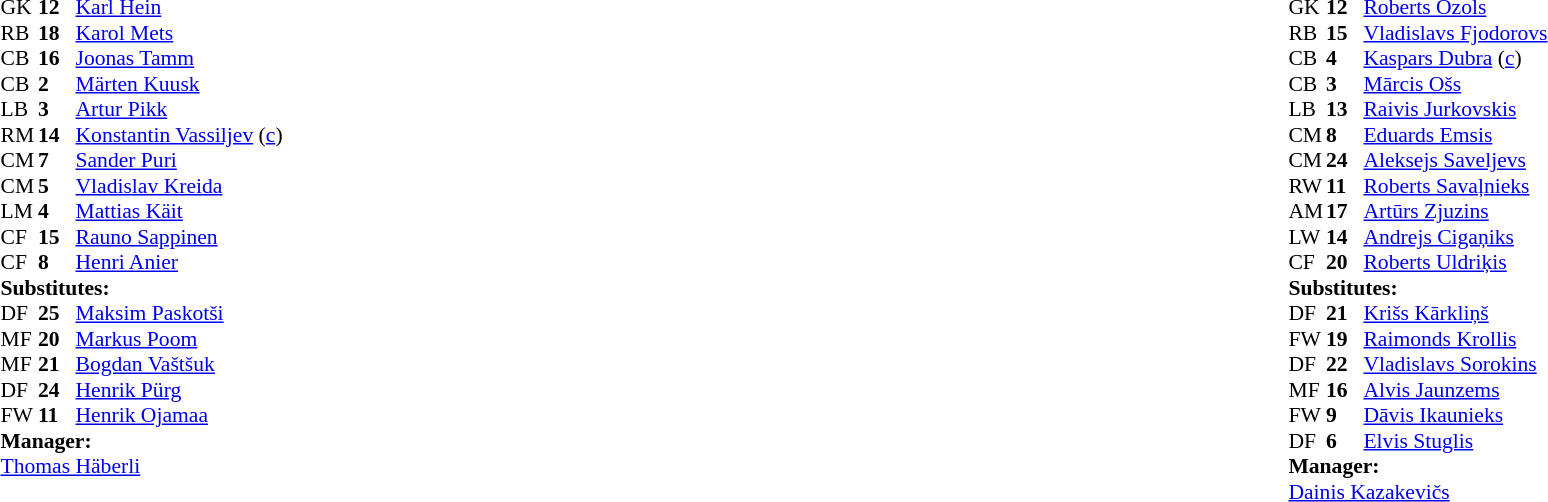<table style="width:100%">
<tr>
<td style="vertical-align:top;width=40%"><br><table cellspacing="0" cellpadding="0" style="font-size:90%;">
<tr>
<th width=25></th>
<th width=25></th>
</tr>
<tr>
<td>GK</td>
<td><strong>12</strong></td>
<td><a href='#'>Karl Hein</a></td>
</tr>
<tr>
<td>RB</td>
<td><strong>18</strong></td>
<td><a href='#'>Karol Mets</a></td>
<td></td>
</tr>
<tr>
<td>CB</td>
<td><strong>16</strong></td>
<td><a href='#'>Joonas Tamm</a></td>
<td></td>
</tr>
<tr>
<td>CB</td>
<td><strong>2</strong></td>
<td><a href='#'>Märten Kuusk</a></td>
<td></td>
<td></td>
</tr>
<tr>
<td>LB</td>
<td><strong>3</strong></td>
<td><a href='#'>Artur Pikk</a></td>
<td></td>
</tr>
<tr>
<td>RM</td>
<td><strong>14</strong></td>
<td><a href='#'>Konstantin Vassiljev</a> (<a href='#'>c</a>)</td>
<td></td>
<td></td>
</tr>
<tr>
<td>CM</td>
<td><strong>7</strong></td>
<td><a href='#'>Sander Puri</a></td>
<td></td>
<td></td>
</tr>
<tr>
<td>CM</td>
<td><strong>5</strong></td>
<td><a href='#'>Vladislav Kreida</a></td>
</tr>
<tr>
<td>LM</td>
<td><strong>4</strong></td>
<td><a href='#'>Mattias Käit</a></td>
<td></td>
<td></td>
</tr>
<tr>
<td>CF</td>
<td><strong>15</strong></td>
<td><a href='#'>Rauno Sappinen</a></td>
<td></td>
<td></td>
</tr>
<tr>
<td>CF</td>
<td><strong>8</strong></td>
<td><a href='#'>Henri Anier</a></td>
<td></td>
</tr>
<tr>
<td colspan=4><strong>Substitutes:</strong></td>
</tr>
<tr>
<td>DF</td>
<td><strong>25</strong></td>
<td><a href='#'>Maksim Paskotši</a></td>
<td></td>
<td></td>
</tr>
<tr>
<td>MF</td>
<td><strong>20</strong></td>
<td><a href='#'>Markus Poom</a></td>
<td></td>
<td></td>
</tr>
<tr>
<td>MF</td>
<td><strong>21</strong></td>
<td><a href='#'>Bogdan Vaštšuk</a></td>
<td></td>
<td></td>
</tr>
<tr>
<td>DF</td>
<td><strong>24</strong></td>
<td><a href='#'>Henrik Pürg</a></td>
<td></td>
<td></td>
</tr>
<tr>
<td>FW</td>
<td><strong>11</strong></td>
<td><a href='#'>Henrik Ojamaa</a></td>
<td></td>
<td></td>
</tr>
<tr>
<td colspan=4><strong>Manager:</strong></td>
</tr>
<tr>
<td colspan=4> <a href='#'>Thomas Häberli</a></td>
</tr>
</table>
</td>
<td valign="top"></td>
<td valign="top" width="50%"><br><table style="font-size:90%;margin:auto" cellspacing="0" cellpadding="0">
<tr>
<th width=25></th>
<th width=25></th>
</tr>
<tr>
<td>GK</td>
<td><strong>12</strong></td>
<td><a href='#'>Roberts Ozols</a></td>
</tr>
<tr>
<td>RB</td>
<td><strong>15</strong></td>
<td><a href='#'>Vladislavs Fjodorovs</a></td>
<td></td>
<td></td>
</tr>
<tr>
<td>CB</td>
<td><strong>4</strong></td>
<td><a href='#'>Kaspars Dubra</a> (<a href='#'>c</a>)</td>
</tr>
<tr>
<td>CB</td>
<td><strong>3</strong></td>
<td><a href='#'>Mārcis Ošs</a></td>
<td></td>
</tr>
<tr>
<td>LB</td>
<td><strong>13</strong></td>
<td><a href='#'>Raivis Jurkovskis</a></td>
<td></td>
<td></td>
</tr>
<tr>
<td>CM</td>
<td><strong>8</strong></td>
<td><a href='#'>Eduards Emsis</a></td>
</tr>
<tr>
<td>CM</td>
<td><strong>24</strong></td>
<td><a href='#'>Aleksejs Saveljevs</a></td>
<td></td>
<td></td>
</tr>
<tr>
<td>RW</td>
<td><strong>11</strong></td>
<td><a href='#'>Roberts Savaļnieks</a></td>
<td></td>
<td></td>
</tr>
<tr>
<td>AM</td>
<td><strong>17</strong></td>
<td><a href='#'>Artūrs Zjuzins</a></td>
<td></td>
<td></td>
</tr>
<tr>
<td>LW</td>
<td><strong>14</strong></td>
<td><a href='#'>Andrejs Cigaņiks</a></td>
<td></td>
<td></td>
</tr>
<tr>
<td>CF</td>
<td><strong>20</strong></td>
<td><a href='#'>Roberts Uldriķis</a></td>
</tr>
<tr>
<td colspan=4><strong>Substitutes:</strong></td>
</tr>
<tr>
<td>DF</td>
<td><strong>21</strong></td>
<td><a href='#'>Krišs Kārkliņš</a></td>
<td></td>
<td></td>
</tr>
<tr>
<td>FW</td>
<td><strong>19</strong></td>
<td><a href='#'>Raimonds Krollis</a></td>
<td></td>
<td></td>
</tr>
<tr>
<td>DF</td>
<td><strong>22</strong></td>
<td><a href='#'>Vladislavs Sorokins</a></td>
<td></td>
<td></td>
</tr>
<tr>
<td>MF</td>
<td><strong>16</strong></td>
<td><a href='#'>Alvis Jaunzems</a></td>
<td></td>
<td></td>
</tr>
<tr>
<td>FW</td>
<td><strong>9</strong></td>
<td><a href='#'>Dāvis Ikaunieks</a></td>
<td></td>
<td></td>
</tr>
<tr>
<td>DF</td>
<td><strong>6</strong></td>
<td><a href='#'>Elvis Stuglis</a></td>
<td></td>
<td></td>
</tr>
<tr>
<td colspan=4><strong>Manager:</strong></td>
</tr>
<tr>
<td colspan=4> <a href='#'>Dainis Kazakevičs</a></td>
</tr>
</table>
</td>
</tr>
</table>
